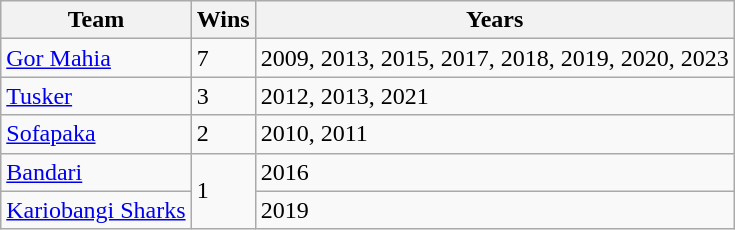<table class="wikitable sortable">
<tr>
<th>Team</th>
<th>Wins</th>
<th>Years</th>
</tr>
<tr>
<td><a href='#'>Gor Mahia</a></td>
<td>7</td>
<td>2009, 2013, 2015, 2017, 2018, 2019, 2020, 2023</td>
</tr>
<tr>
<td><a href='#'>Tusker</a></td>
<td>3</td>
<td>2012, 2013, 2021</td>
</tr>
<tr>
<td><a href='#'>Sofapaka</a></td>
<td>2</td>
<td>2010, 2011</td>
</tr>
<tr>
<td><a href='#'>Bandari</a></td>
<td rowspan="2">1</td>
<td>2016</td>
</tr>
<tr>
<td><a href='#'>Kariobangi Sharks</a></td>
<td>2019</td>
</tr>
</table>
